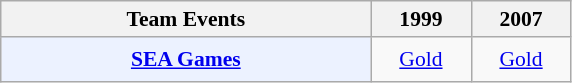<table class="wikitable" style="font-size: 90%; text-align:center">
<tr>
<th width=180>Team Events</th>
<th>1999</th>
<th>2007</th>
</tr>
<tr style="height: 30px;">
<td bgcolor=ECF2FF style="width: 240px;align=left"><strong><a href='#'>SEA Games</a></strong></td>
<td style="width: 60px"> <a href='#'>Gold</a></td>
<td style="width: 60px"> <a href='#'>Gold</a></td>
</tr>
</table>
